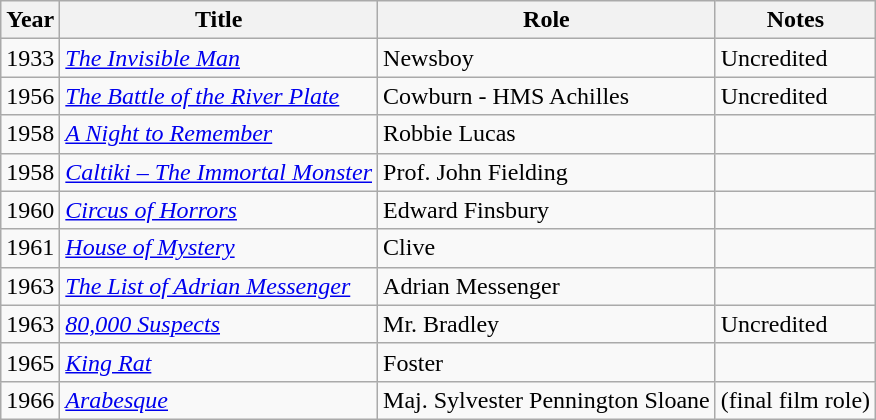<table class="wikitable">
<tr>
<th>Year</th>
<th>Title</th>
<th>Role</th>
<th>Notes</th>
</tr>
<tr>
<td>1933</td>
<td><em><a href='#'>The Invisible Man</a></em></td>
<td>Newsboy</td>
<td>Uncredited</td>
</tr>
<tr>
<td>1956</td>
<td><em><a href='#'>The Battle of the River Plate</a></em></td>
<td>Cowburn - HMS Achilles</td>
<td>Uncredited</td>
</tr>
<tr>
<td>1958</td>
<td><em><a href='#'>A Night to Remember</a></em></td>
<td>Robbie Lucas</td>
<td></td>
</tr>
<tr>
<td>1958</td>
<td><em><a href='#'>Caltiki – The Immortal Monster</a></em></td>
<td>Prof. John Fielding</td>
<td></td>
</tr>
<tr>
<td>1960</td>
<td><em><a href='#'>Circus of Horrors</a></em></td>
<td>Edward Finsbury</td>
<td></td>
</tr>
<tr>
<td>1961</td>
<td><em><a href='#'>House of Mystery</a></em></td>
<td>Clive</td>
<td></td>
</tr>
<tr>
<td>1963</td>
<td><em><a href='#'>The List of Adrian Messenger</a></em></td>
<td>Adrian Messenger</td>
<td></td>
</tr>
<tr>
<td>1963</td>
<td><em><a href='#'>80,000 Suspects</a></em></td>
<td>Mr. Bradley</td>
<td>Uncredited</td>
</tr>
<tr>
<td>1965</td>
<td><em><a href='#'>King Rat</a></em></td>
<td>Foster</td>
<td></td>
</tr>
<tr>
<td>1966</td>
<td><em><a href='#'>Arabesque</a></em></td>
<td>Maj. Sylvester Pennington Sloane</td>
<td>(final film role)</td>
</tr>
</table>
